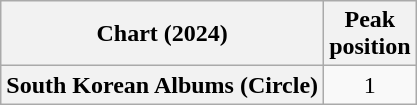<table class="wikitable plainrowheaders" style="text-align:center">
<tr>
<th scope="col">Chart (2024)</th>
<th scope="col">Peak<br>position</th>
</tr>
<tr>
<th scope="row">South Korean Albums (Circle)</th>
<td>1</td>
</tr>
</table>
